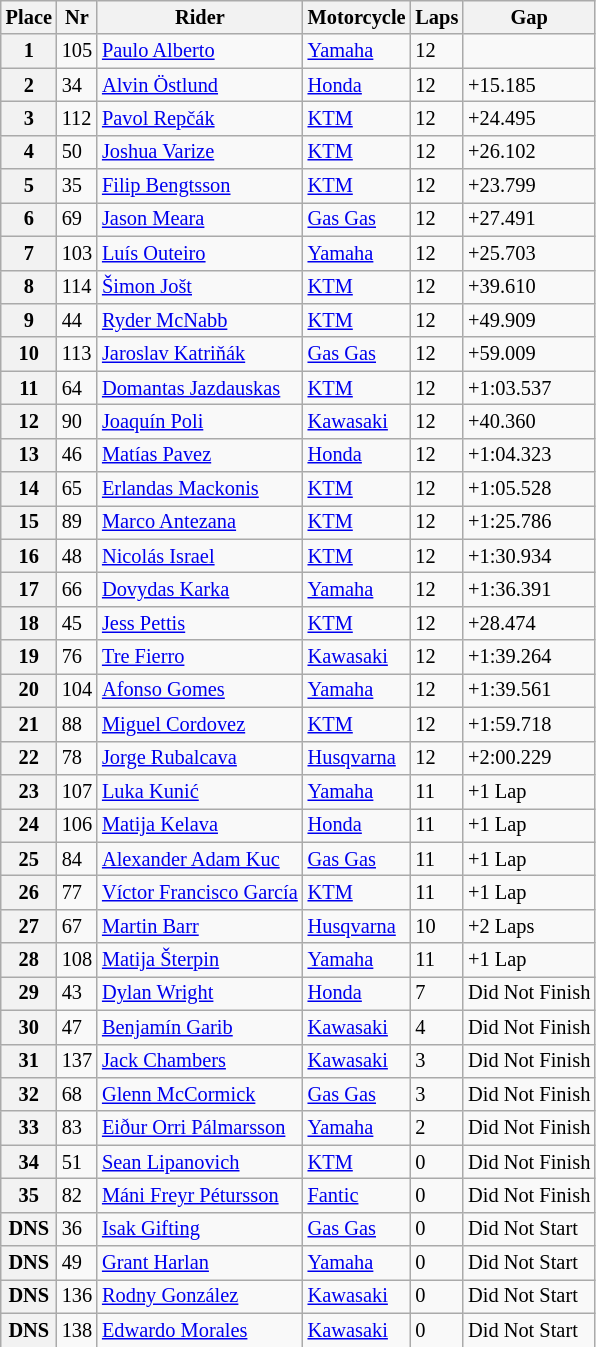<table class="wikitable" style="font-size: 85%">
<tr>
<th>Place</th>
<th>Nr</th>
<th>Rider</th>
<th>Motorcycle</th>
<th>Laps</th>
<th>Gap</th>
</tr>
<tr>
<th>1</th>
<td>105</td>
<td> <a href='#'>Paulo Alberto</a></td>
<td><a href='#'>Yamaha</a></td>
<td>12</td>
<td></td>
</tr>
<tr>
<th>2</th>
<td>34</td>
<td> <a href='#'>Alvin Östlund</a></td>
<td><a href='#'>Honda</a></td>
<td>12</td>
<td>+15.185</td>
</tr>
<tr>
<th>3</th>
<td>112</td>
<td> <a href='#'>Pavol Repčák</a></td>
<td><a href='#'>KTM</a></td>
<td>12</td>
<td>+24.495</td>
</tr>
<tr>
<th>4</th>
<td>50</td>
<td> <a href='#'>Joshua Varize</a></td>
<td><a href='#'>KTM</a></td>
<td>12</td>
<td>+26.102</td>
</tr>
<tr>
<th>5</th>
<td>35</td>
<td> <a href='#'>Filip Bengtsson</a></td>
<td><a href='#'>KTM</a></td>
<td>12</td>
<td>+23.799</td>
</tr>
<tr>
<th>6</th>
<td>69</td>
<td> <a href='#'>Jason Meara</a></td>
<td><a href='#'>Gas Gas</a></td>
<td>12</td>
<td>+27.491</td>
</tr>
<tr>
<th>7</th>
<td>103</td>
<td> <a href='#'>Luís Outeiro</a></td>
<td><a href='#'>Yamaha</a></td>
<td>12</td>
<td>+25.703</td>
</tr>
<tr>
<th>8</th>
<td>114</td>
<td> <a href='#'>Šimon Jošt</a></td>
<td><a href='#'>KTM</a></td>
<td>12</td>
<td>+39.610</td>
</tr>
<tr>
<th>9</th>
<td>44</td>
<td> <a href='#'>Ryder McNabb</a></td>
<td><a href='#'>KTM</a></td>
<td>12</td>
<td>+49.909</td>
</tr>
<tr>
<th>10</th>
<td>113</td>
<td> <a href='#'>Jaroslav Katriňák</a></td>
<td><a href='#'>Gas Gas</a></td>
<td>12</td>
<td>+59.009</td>
</tr>
<tr>
<th>11</th>
<td>64</td>
<td> <a href='#'>Domantas Jazdauskas</a></td>
<td><a href='#'>KTM</a></td>
<td>12</td>
<td>+1:03.537</td>
</tr>
<tr>
<th>12</th>
<td>90</td>
<td> <a href='#'>Joaquín Poli</a></td>
<td><a href='#'>Kawasaki</a></td>
<td>12</td>
<td>+40.360</td>
</tr>
<tr>
<th>13</th>
<td>46</td>
<td> <a href='#'>Matías Pavez</a></td>
<td><a href='#'>Honda</a></td>
<td>12</td>
<td>+1:04.323</td>
</tr>
<tr>
<th>14</th>
<td>65</td>
<td> <a href='#'>Erlandas Mackonis</a></td>
<td><a href='#'>KTM</a></td>
<td>12</td>
<td>+1:05.528</td>
</tr>
<tr>
<th>15</th>
<td>89</td>
<td> <a href='#'>Marco Antezana</a></td>
<td><a href='#'>KTM</a></td>
<td>12</td>
<td>+1:25.786</td>
</tr>
<tr>
<th>16</th>
<td>48</td>
<td> <a href='#'>Nicolás Israel</a></td>
<td><a href='#'>KTM</a></td>
<td>12</td>
<td>+1:30.934</td>
</tr>
<tr>
<th>17</th>
<td>66</td>
<td> <a href='#'>Dovydas Karka</a></td>
<td><a href='#'>Yamaha</a></td>
<td>12</td>
<td>+1:36.391</td>
</tr>
<tr>
<th>18</th>
<td>45</td>
<td> <a href='#'>Jess Pettis</a></td>
<td><a href='#'>KTM</a></td>
<td>12</td>
<td>+28.474</td>
</tr>
<tr>
<th>19</th>
<td>76</td>
<td> <a href='#'>Tre Fierro</a></td>
<td><a href='#'>Kawasaki</a></td>
<td>12</td>
<td>+1:39.264</td>
</tr>
<tr>
<th>20</th>
<td>104</td>
<td> <a href='#'>Afonso Gomes</a></td>
<td><a href='#'>Yamaha</a></td>
<td>12</td>
<td>+1:39.561</td>
</tr>
<tr>
<th>21</th>
<td>88</td>
<td> <a href='#'>Miguel Cordovez</a></td>
<td><a href='#'>KTM</a></td>
<td>12</td>
<td>+1:59.718</td>
</tr>
<tr>
<th>22</th>
<td>78</td>
<td> <a href='#'>Jorge Rubalcava</a></td>
<td><a href='#'>Husqvarna</a></td>
<td>12</td>
<td>+2:00.229</td>
</tr>
<tr>
<th>23</th>
<td>107</td>
<td> <a href='#'>Luka Kunić</a></td>
<td><a href='#'>Yamaha</a></td>
<td>11</td>
<td>+1 Lap</td>
</tr>
<tr>
<th>24</th>
<td>106</td>
<td> <a href='#'>Matija Kelava</a></td>
<td><a href='#'>Honda</a></td>
<td>11</td>
<td>+1 Lap</td>
</tr>
<tr>
<th>25</th>
<td>84</td>
<td> <a href='#'>Alexander Adam Kuc</a></td>
<td><a href='#'>Gas Gas</a></td>
<td>11</td>
<td>+1 Lap</td>
</tr>
<tr>
<th>26</th>
<td>77</td>
<td> <a href='#'>Víctor Francisco García</a></td>
<td><a href='#'>KTM</a></td>
<td>11</td>
<td>+1 Lap</td>
</tr>
<tr>
<th>27</th>
<td>67</td>
<td> <a href='#'>Martin Barr</a></td>
<td><a href='#'>Husqvarna</a></td>
<td>10</td>
<td>+2 Laps</td>
</tr>
<tr>
<th>28</th>
<td>108</td>
<td> <a href='#'>Matija Šterpin</a></td>
<td><a href='#'>Yamaha</a></td>
<td>11</td>
<td>+1 Lap</td>
</tr>
<tr>
<th>29</th>
<td>43</td>
<td> <a href='#'>Dylan Wright</a></td>
<td><a href='#'>Honda</a></td>
<td>7</td>
<td>Did Not Finish</td>
</tr>
<tr>
<th>30</th>
<td>47</td>
<td> <a href='#'>Benjamín Garib</a></td>
<td><a href='#'>Kawasaki</a></td>
<td>4</td>
<td>Did Not Finish</td>
</tr>
<tr>
<th>31</th>
<td>137</td>
<td> <a href='#'>Jack Chambers</a></td>
<td><a href='#'>Kawasaki</a></td>
<td>3</td>
<td>Did Not Finish</td>
</tr>
<tr>
<th>32</th>
<td>68</td>
<td> <a href='#'>Glenn McCormick</a></td>
<td><a href='#'>Gas Gas</a></td>
<td>3</td>
<td>Did Not Finish</td>
</tr>
<tr>
<th>33</th>
<td>83</td>
<td> <a href='#'>Eiður Orri Pálmarsson</a></td>
<td><a href='#'>Yamaha</a></td>
<td>2</td>
<td>Did Not Finish</td>
</tr>
<tr>
<th>34</th>
<td>51</td>
<td> <a href='#'>Sean Lipanovich</a></td>
<td><a href='#'>KTM</a></td>
<td>0</td>
<td>Did Not Finish</td>
</tr>
<tr>
<th>35</th>
<td>82</td>
<td> <a href='#'>Máni Freyr Pétursson</a></td>
<td><a href='#'>Fantic</a></td>
<td>0</td>
<td>Did Not Finish</td>
</tr>
<tr>
<th>DNS</th>
<td>36</td>
<td> <a href='#'>Isak Gifting</a></td>
<td><a href='#'>Gas Gas</a></td>
<td>0</td>
<td>Did Not Start</td>
</tr>
<tr>
<th>DNS</th>
<td>49</td>
<td> <a href='#'>Grant Harlan</a></td>
<td><a href='#'>Yamaha</a></td>
<td>0</td>
<td>Did Not Start</td>
</tr>
<tr>
<th>DNS</th>
<td>136</td>
<td> <a href='#'>Rodny González</a></td>
<td><a href='#'>Kawasaki</a></td>
<td>0</td>
<td>Did Not Start</td>
</tr>
<tr>
<th>DNS</th>
<td>138</td>
<td> <a href='#'>Edwardo Morales</a></td>
<td><a href='#'>Kawasaki</a></td>
<td>0</td>
<td>Did Not Start</td>
</tr>
<tr>
</tr>
</table>
